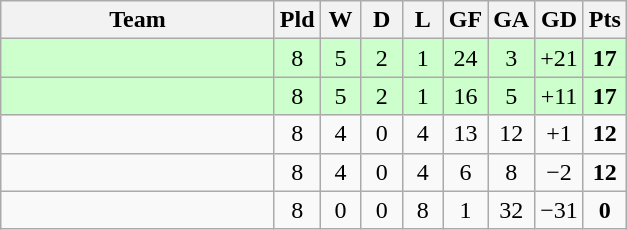<table class="wikitable" style="text-align: center;">
<tr>
<th width="175">Team</th>
<th width="20">Pld</th>
<th width="20">W</th>
<th width="20">D</th>
<th width="20">L</th>
<th width="20">GF</th>
<th width="20">GA</th>
<th width="20">GD</th>
<th width="20">Pts</th>
</tr>
<tr bgcolor="ccffcc">
<td align="left"></td>
<td>8</td>
<td>5</td>
<td>2</td>
<td>1</td>
<td>24</td>
<td>3</td>
<td>+21</td>
<td><strong>17</strong></td>
</tr>
<tr bgcolor="ccffcc">
<td align="left"></td>
<td>8</td>
<td>5</td>
<td>2</td>
<td>1</td>
<td>16</td>
<td>5</td>
<td>+11</td>
<td><strong>17</strong></td>
</tr>
<tr>
<td align="left"></td>
<td>8</td>
<td>4</td>
<td>0</td>
<td>4</td>
<td>13</td>
<td>12</td>
<td>+1</td>
<td><strong>12</strong></td>
</tr>
<tr>
<td align="left"></td>
<td>8</td>
<td>4</td>
<td>0</td>
<td>4</td>
<td>6</td>
<td>8</td>
<td>−2</td>
<td><strong>12</strong></td>
</tr>
<tr>
<td align="left"></td>
<td>8</td>
<td>0</td>
<td>0</td>
<td>8</td>
<td>1</td>
<td>32</td>
<td>−31</td>
<td><strong>0</strong></td>
</tr>
</table>
